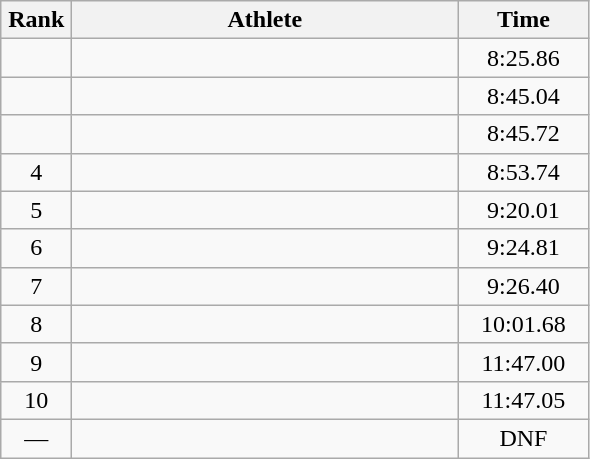<table class=wikitable style="text-align:center">
<tr>
<th width=40>Rank</th>
<th width=250>Athlete</th>
<th width=80>Time</th>
</tr>
<tr>
<td></td>
<td align=left></td>
<td>8:25.86</td>
</tr>
<tr>
<td></td>
<td align=left></td>
<td>8:45.04</td>
</tr>
<tr>
<td></td>
<td align=left></td>
<td>8:45.72</td>
</tr>
<tr>
<td>4</td>
<td align=left></td>
<td>8:53.74</td>
</tr>
<tr>
<td>5</td>
<td align=left></td>
<td>9:20.01</td>
</tr>
<tr>
<td>6</td>
<td align=left></td>
<td>9:24.81</td>
</tr>
<tr>
<td>7</td>
<td align=left></td>
<td>9:26.40</td>
</tr>
<tr>
<td>8</td>
<td align=left></td>
<td>10:01.68</td>
</tr>
<tr>
<td>9</td>
<td align=left></td>
<td>11:47.00</td>
</tr>
<tr>
<td>10</td>
<td align=left></td>
<td>11:47.05</td>
</tr>
<tr>
<td>—</td>
<td align=left></td>
<td>DNF</td>
</tr>
</table>
